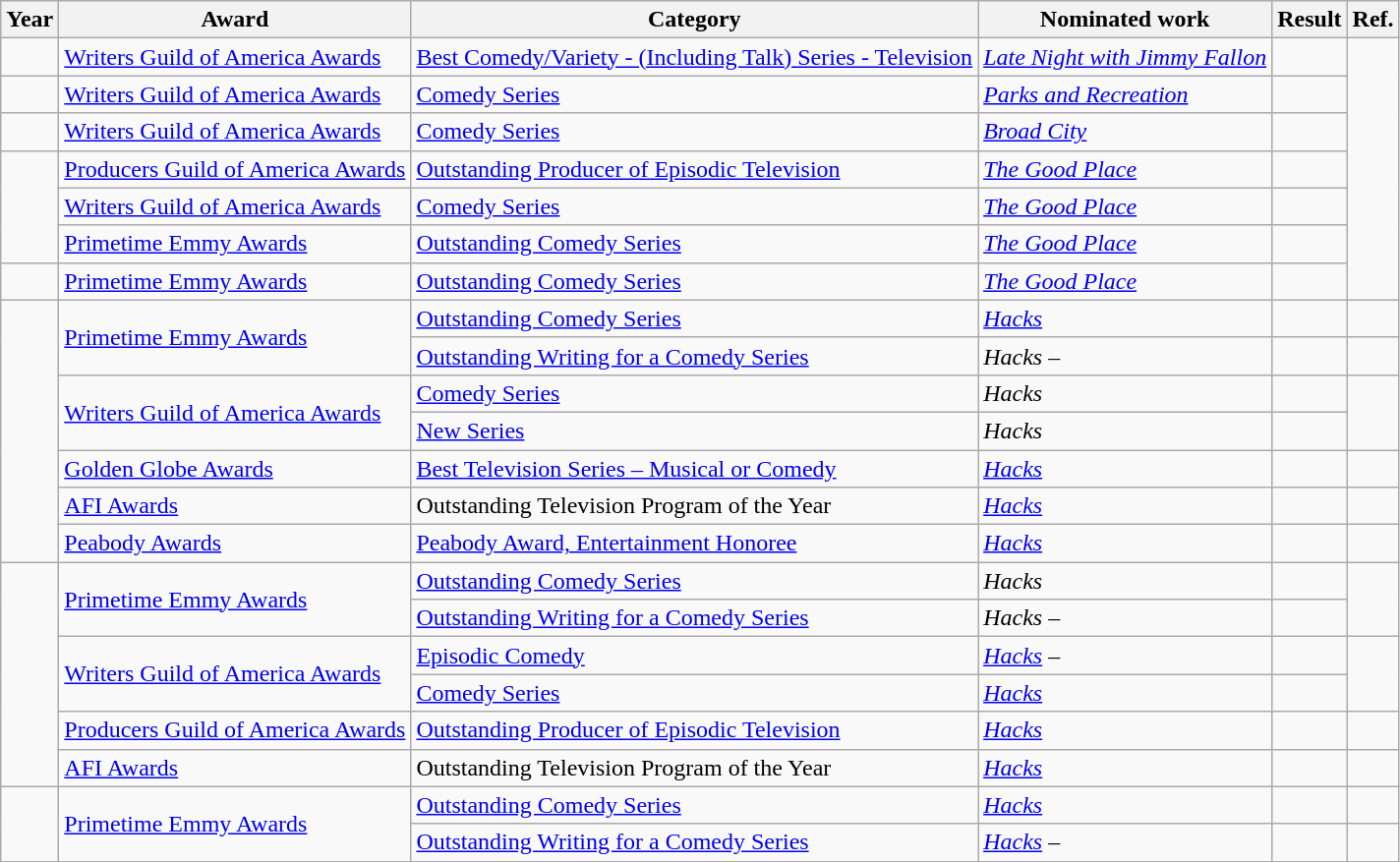<table class=wikitable>
<tr>
<th>Year</th>
<th>Award</th>
<th>Category</th>
<th>Nominated work</th>
<th>Result</th>
<th>Ref.</th>
</tr>
<tr>
<td rowspan="1"></td>
<td rowspan="1"><a href='#'>Writers Guild of America Awards</a></td>
<td><a href='#'>Best Comedy/Variety - (Including Talk) Series - Television</a></td>
<td><em><a href='#'>Late Night with Jimmy Fallon</a></em></td>
<td></td>
</tr>
<tr>
<td rowspan="1"></td>
<td rowspan="1"><a href='#'>Writers Guild of America Awards</a></td>
<td><a href='#'> Comedy Series</a></td>
<td><em><a href='#'>Parks and Recreation</a></em></td>
<td></td>
</tr>
<tr>
<td rowspan="1"></td>
<td rowspan="1"><a href='#'>Writers Guild of America Awards</a></td>
<td><a href='#'> Comedy Series</a></td>
<td><em><a href='#'>Broad City</a></em></td>
<td></td>
</tr>
<tr>
<td rowspan="3"></td>
<td rowspan="1"><a href='#'> Producers Guild of America Awards</a></td>
<td><a href='#'> Outstanding Producer of Episodic Television</a></td>
<td><em><a href='#'>The Good Place</a></em></td>
<td></td>
</tr>
<tr>
<td rowspan="1"><a href='#'>Writers Guild of America Awards</a></td>
<td><a href='#'> Comedy Series</a></td>
<td><em><a href='#'>The Good Place</a></em></td>
<td></td>
</tr>
<tr>
<td rowspan="1"><a href='#'>Primetime Emmy Awards</a></td>
<td><a href='#'>Outstanding Comedy Series</a></td>
<td><em><a href='#'>The Good Place</a></em> </td>
<td></td>
</tr>
<tr>
<td rowspan="1"></td>
<td rowspan="1"><a href='#'>Primetime Emmy Awards</a></td>
<td><a href='#'>Outstanding Comedy Series</a></td>
<td><em><a href='#'>The Good Place</a></em> </td>
<td></td>
</tr>
<tr>
<td rowspan="7"></td>
<td rowspan="2"><a href='#'>Primetime Emmy Awards</a></td>
<td><a href='#'>Outstanding Comedy Series</a></td>
<td><em><a href='#'>Hacks</a></em> </td>
<td></td>
<td align="center"></td>
</tr>
<tr>
<td><a href='#'>Outstanding Writing for a Comedy Series</a></td>
<td><em>Hacks</em> –  <br> </td>
<td></td>
<td align="center"></td>
</tr>
<tr>
<td rowspan="2"><a href='#'>Writers Guild of America Awards</a></td>
<td><a href='#'> Comedy Series</a></td>
<td><em>Hacks</em></td>
<td></td>
<td rowspan="2" align="center"></td>
</tr>
<tr>
<td><a href='#'> New Series</a></td>
<td><em>Hacks</em></td>
<td></td>
</tr>
<tr>
<td><a href='#'>Golden Globe Awards</a></td>
<td><a href='#'> Best Television Series – Musical or Comedy</a></td>
<td><em><a href='#'>Hacks</a></em> </td>
<td></td>
<td align="center"></td>
</tr>
<tr>
<td><a href='#'> AFI Awards</a></td>
<td>Outstanding Television Program of the Year</td>
<td><em><a href='#'>Hacks</a></em></td>
<td></td>
<td align="center"></td>
</tr>
<tr>
<td><a href='#'>Peabody Awards</a></td>
<td><a href='#'> Peabody Award, Entertainment Honoree</a></td>
<td><em><a href='#'>Hacks</a></em></td>
<td></td>
<td align="center"></td>
</tr>
<tr>
<td rowspan="6"></td>
<td rowspan="2"><a href='#'>Primetime Emmy Awards</a></td>
<td><a href='#'>Outstanding Comedy Series</a></td>
<td><em>Hacks</em> </td>
<td></td>
<td rowspan="2" align="center"></td>
</tr>
<tr>
<td><a href='#'>Outstanding Writing for a Comedy Series</a></td>
<td><em>Hacks</em> –  <br> </td>
<td></td>
</tr>
<tr>
<td rowspan="2"><a href='#'>Writers Guild of America Awards</a></td>
<td><a href='#'> Episodic Comedy</a></td>
<td><em><a href='#'>Hacks</a></em> –  <br> </td>
<td></td>
<td rowspan="2" align="center"></td>
</tr>
<tr>
<td><a href='#'> Comedy Series</a></td>
<td><em><a href='#'>Hacks</a></em></td>
<td></td>
</tr>
<tr>
<td><a href='#'> Producers Guild of America Awards</a></td>
<td><a href='#'> Outstanding Producer of Episodic Television</a></td>
<td><em><a href='#'>Hacks</a></em> </td>
<td></td>
<td align="center"></td>
</tr>
<tr>
<td><a href='#'> AFI Awards</a></td>
<td>Outstanding Television Program of the Year</td>
<td><em><a href='#'>Hacks</a></em></td>
<td></td>
<td align="center"></td>
</tr>
<tr>
<td rowspan="2"></td>
<td rowspan="2"><a href='#'>Primetime Emmy Awards</a></td>
<td><a href='#'>Outstanding Comedy Series</a></td>
<td><em><a href='#'>Hacks</a></em> </td>
<td></td>
<td align="center"></td>
</tr>
<tr>
<td><a href='#'>Outstanding Writing for a Comedy Series</a></td>
<td><em><a href='#'>Hacks</a></em> –   </td>
<td></td>
<td align="center"></td>
</tr>
</table>
